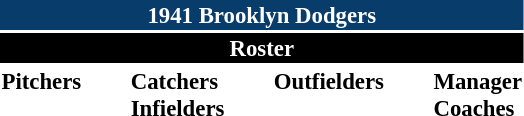<table class="toccolours" style="font-size: 95%;">
<tr>
<th colspan="10" style="background-color: #083c6b; color: white; text-align: center;">1941 Brooklyn Dodgers</th>
</tr>
<tr>
<td colspan="10" style="background-color: black; color: white; text-align: center;"><strong>Roster</strong></td>
</tr>
<tr>
<td valign="top"><strong>Pitchers</strong><br>
















</td>
<td width="25px"></td>
<td valign="top"><strong>Catchers</strong><br>




<strong>Infielders</strong>







</td>
<td width="25px"></td>
<td valign="top"><strong>Outfielders</strong><br>






</td>
<td width="25px"></td>
<td valign="top"><strong>Manager</strong><br>
<strong>Coaches</strong>

</td>
</tr>
</table>
